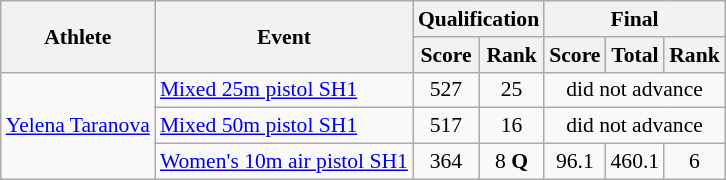<table class=wikitable style="font-size:90%">
<tr>
<th rowspan="2">Athlete</th>
<th rowspan="2">Event</th>
<th colspan="2">Qualification</th>
<th colspan="3">Final</th>
</tr>
<tr>
<th>Score</th>
<th>Rank</th>
<th>Score</th>
<th>Total</th>
<th>Rank</th>
</tr>
<tr>
<td rowspan="3"><a href='#'>Yelena Taranova</a></td>
<td><a href='#'>Mixed 25m pistol SH1</a></td>
<td align=center>527</td>
<td align=center>25</td>
<td align=center colspan="3">did not advance</td>
</tr>
<tr>
<td><a href='#'>Mixed 50m pistol SH1</a></td>
<td align=center>517</td>
<td align=center>16</td>
<td align=center colspan="3">did not advance</td>
</tr>
<tr>
<td><a href='#'>Women's 10m air pistol SH1</a></td>
<td align=center>364</td>
<td align=center>8 <strong>Q</strong></td>
<td align=center>96.1</td>
<td align=center>460.1</td>
<td align=center>6</td>
</tr>
</table>
